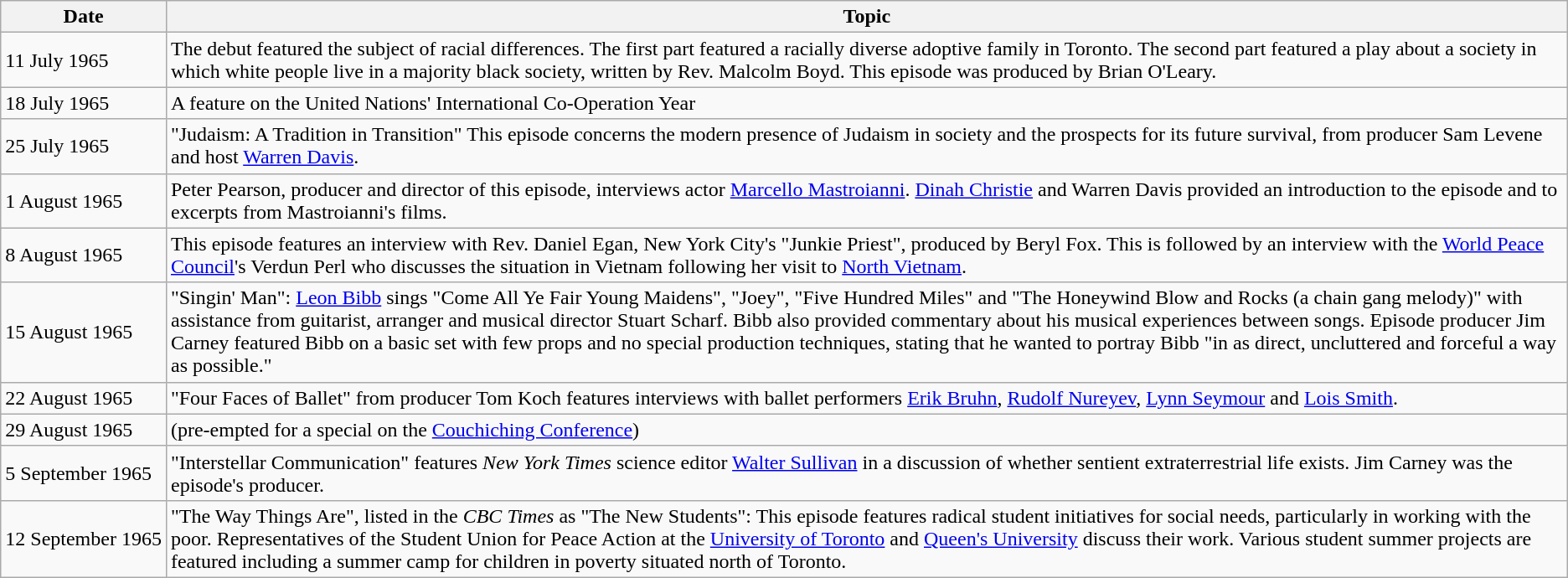<table class="wikitable">
<tr>
<th>Date</th>
<th>Topic</th>
</tr>
<tr>
<td>11 July 1965</td>
<td>The debut featured the subject of racial differences. The first part featured a racially diverse adoptive family in Toronto. The second part featured a play about a society in which white people live in a majority black society, written by Rev. Malcolm Boyd. This episode was produced by Brian O'Leary.</td>
</tr>
<tr>
<td>18 July 1965</td>
<td>A feature on the United Nations' International Co-Operation Year</td>
</tr>
<tr>
<td>25 July 1965</td>
<td>"Judaism: A Tradition in Transition" This episode concerns the modern presence of Judaism in society and the prospects for its future survival, from producer Sam Levene and host <a href='#'>Warren Davis</a>.</td>
</tr>
<tr>
<td>1 August 1965</td>
<td>Peter Pearson, producer and director of this episode, interviews actor <a href='#'>Marcello Mastroianni</a>. <a href='#'>Dinah Christie</a> and Warren Davis provided an introduction to the episode and to excerpts from Mastroianni's films.</td>
</tr>
<tr>
<td>8 August 1965</td>
<td>This episode features an interview with Rev. Daniel Egan, New York City's "Junkie Priest", produced by Beryl Fox. This is followed by an interview with the <a href='#'>World Peace Council</a>'s Verdun Perl who discusses the situation in Vietnam following her visit to <a href='#'>North Vietnam</a>.</td>
</tr>
<tr>
<td>15 August 1965</td>
<td>"Singin' Man": <a href='#'>Leon Bibb</a> sings "Come All Ye Fair Young Maidens", "Joey", "Five Hundred Miles" and "The Honeywind Blow and Rocks (a chain gang melody)" with assistance from guitarist, arranger and musical director Stuart Scharf. Bibb also provided commentary about his musical experiences between songs. Episode producer Jim Carney featured Bibb on a basic set with few props and no special production techniques, stating that he wanted to portray Bibb "in as direct, uncluttered and forceful a way as possible."</td>
</tr>
<tr>
<td>22 August 1965</td>
<td>"Four Faces of Ballet" from producer Tom Koch features interviews with ballet performers <a href='#'>Erik Bruhn</a>, <a href='#'>Rudolf Nureyev</a>, <a href='#'>Lynn Seymour</a> and <a href='#'>Lois Smith</a>.</td>
</tr>
<tr>
<td>29 August 1965</td>
<td>(pre-empted for a special on the <a href='#'>Couchiching Conference</a>)</td>
</tr>
<tr>
<td>5 September 1965</td>
<td>"Interstellar Communication" features <em>New York Times</em> science editor <a href='#'>Walter Sullivan</a> in a discussion of whether sentient extraterrestrial life exists. Jim Carney was the episode's producer.</td>
</tr>
<tr>
<td>12 September 1965</td>
<td>"The Way Things Are", listed in the <em>CBC Times</em> as "The New Students": This episode features radical student initiatives for social needs, particularly in working with the poor. Representatives of the Student Union for Peace Action at the <a href='#'>University of Toronto</a> and <a href='#'>Queen's University</a> discuss their work. Various student summer projects are featured including a summer camp for children in poverty situated north of Toronto.</td>
</tr>
</table>
